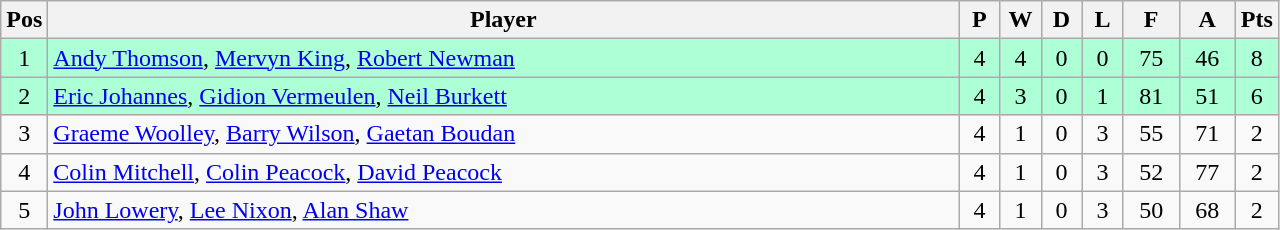<table class="wikitable" style="font-size: 100%">
<tr>
<th width=20>Pos</th>
<th width=600>Player</th>
<th width=20>P</th>
<th width=20>W</th>
<th width=20>D</th>
<th width=20>L</th>
<th width=30>F</th>
<th width=30>A</th>
<th width=20>Pts</th>
</tr>
<tr align=center style="background: #ADFFD6;">
<td>1</td>
<td align="left"> <a href='#'>Andy Thomson</a>, <a href='#'>Mervyn King</a>, <a href='#'>Robert Newman</a></td>
<td>4</td>
<td>4</td>
<td>0</td>
<td>0</td>
<td>75</td>
<td>46</td>
<td>8</td>
</tr>
<tr align=center style="background: #ADFFD6;">
<td>2</td>
<td align="left"> <a href='#'>Eric Johannes</a>, <a href='#'>Gidion Vermeulen</a>, <a href='#'>Neil Burkett</a></td>
<td>4</td>
<td>3</td>
<td>0</td>
<td>1</td>
<td>81</td>
<td>51</td>
<td>6</td>
</tr>
<tr align=center>
<td>3</td>
<td align="left"> <a href='#'>Graeme Woolley</a>, <a href='#'>Barry Wilson</a>, <a href='#'>Gaetan Boudan</a></td>
<td>4</td>
<td>1</td>
<td>0</td>
<td>3</td>
<td>55</td>
<td>71</td>
<td>2</td>
</tr>
<tr align=center>
<td>4</td>
<td align="left"> <a href='#'>Colin Mitchell</a>, <a href='#'>Colin Peacock</a>, <a href='#'>David Peacock</a></td>
<td>4</td>
<td>1</td>
<td>0</td>
<td>3</td>
<td>52</td>
<td>77</td>
<td>2</td>
</tr>
<tr align=center>
<td>5</td>
<td align="left"> <a href='#'>John Lowery</a>, <a href='#'>Lee Nixon</a>, <a href='#'>Alan Shaw</a></td>
<td>4</td>
<td>1</td>
<td>0</td>
<td>3</td>
<td>50</td>
<td>68</td>
<td>2</td>
</tr>
</table>
